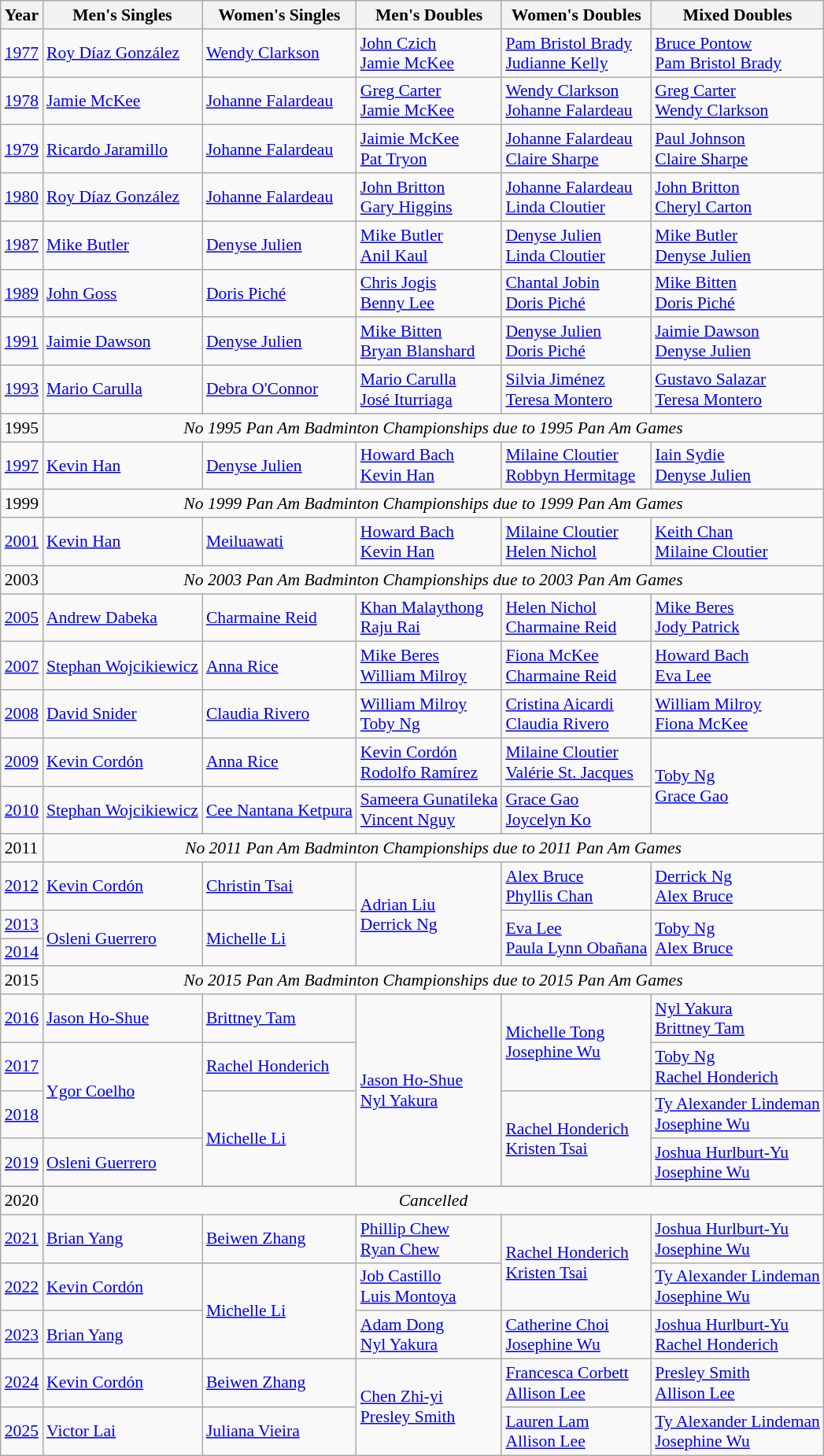<table class=wikitable style="font-size:90%;">
<tr>
<th>Year</th>
<th>Men's Singles</th>
<th>Women's Singles</th>
<th>Men's Doubles</th>
<th>Women's Doubles</th>
<th>Mixed Doubles</th>
</tr>
<tr>
<td><a href='#'>1977</a></td>
<td> <a href='#'>Roy Díaz González</a></td>
<td> <a href='#'>Wendy Clarkson</a></td>
<td> <a href='#'>John Czich</a><br> <a href='#'>Jamie McKee</a></td>
<td> <a href='#'>Pam Bristol Brady</a><br> <a href='#'>Judianne Kelly</a></td>
<td> <a href='#'>Bruce Pontow</a><br> <a href='#'>Pam Bristol Brady</a></td>
</tr>
<tr>
<td><a href='#'>1978</a></td>
<td> <a href='#'>Jamie McKee</a></td>
<td> <a href='#'>Johanne Falardeau</a></td>
<td> <a href='#'>Greg Carter</a><br> <a href='#'>Jamie McKee</a></td>
<td> <a href='#'>Wendy Clarkson</a><br> <a href='#'>Johanne Falardeau</a></td>
<td> <a href='#'>Greg Carter</a><br> <a href='#'>Wendy Clarkson</a></td>
</tr>
<tr>
<td><a href='#'>1979</a></td>
<td> <a href='#'>Ricardo Jaramillo</a></td>
<td> <a href='#'>Johanne Falardeau</a></td>
<td> <a href='#'>Jaimie McKee</a><br> <a href='#'>Pat Tryon</a></td>
<td> <a href='#'>Johanne Falardeau</a><br> <a href='#'>Claire Sharpe</a></td>
<td> <a href='#'>Paul Johnson</a><br> <a href='#'>Claire Sharpe</a></td>
</tr>
<tr>
<td><a href='#'>1980</a></td>
<td> <a href='#'>Roy Díaz González</a></td>
<td> <a href='#'>Johanne Falardeau</a></td>
<td> <a href='#'>John Britton</a><br> <a href='#'>Gary Higgins</a></td>
<td> <a href='#'>Johanne Falardeau</a><br> <a href='#'>Linda Cloutier</a></td>
<td> <a href='#'>John Britton</a><br> <a href='#'>Cheryl Carton</a></td>
</tr>
<tr>
<td><a href='#'>1987</a></td>
<td> <a href='#'>Mike Butler</a></td>
<td> <a href='#'>Denyse Julien</a></td>
<td> <a href='#'>Mike Butler</a><br>  <a href='#'>Anil Kaul</a></td>
<td> <a href='#'>Denyse Julien</a> <br>  <a href='#'>Linda Cloutier</a></td>
<td> <a href='#'>Mike Butler</a><br>  <a href='#'>Denyse Julien</a></td>
</tr>
<tr>
<td><a href='#'>1989</a></td>
<td> <a href='#'>John Goss</a></td>
<td> <a href='#'>Doris Piché</a></td>
<td> <a href='#'>Chris Jogis</a><br> <a href='#'>Benny Lee</a></td>
<td> <a href='#'>Chantal Jobin</a><br> <a href='#'>Doris Piché</a></td>
<td> <a href='#'>Mike Bitten</a><br> <a href='#'>Doris Piché</a></td>
</tr>
<tr>
<td align=center><a href='#'>1991</a></td>
<td> <a href='#'>Jaimie Dawson</a></td>
<td> <a href='#'>Denyse Julien</a></td>
<td> <a href='#'>Mike Bitten</a><br> <a href='#'>Bryan Blanshard</a></td>
<td> <a href='#'>Denyse Julien</a><br> <a href='#'>Doris Piché</a></td>
<td> <a href='#'>Jaimie Dawson</a><br> <a href='#'>Denyse Julien</a></td>
</tr>
<tr>
<td align=center><a href='#'>1993</a></td>
<td> <a href='#'>Mario Carulla</a></td>
<td> <a href='#'>Debra O'Connor</a></td>
<td> <a href='#'>Mario Carulla</a><br> <a href='#'>José Iturriaga</a></td>
<td> <a href='#'>Silvia Jiménez</a><br> <a href='#'>Teresa Montero</a></td>
<td> <a href='#'>Gustavo Salazar</a><br> <a href='#'>Teresa Montero</a></td>
</tr>
<tr>
<td>1995<br></td>
<td colspan=5 align=center><em>No 1995 Pan Am Badminton Championships due to 1995 Pan Am Games</em></td>
</tr>
<tr>
<td align=center><a href='#'>1997</a></td>
<td> <a href='#'>Kevin Han</a></td>
<td> <a href='#'>Denyse Julien</a></td>
<td> <a href='#'>Howard Bach</a><br> <a href='#'>Kevin Han</a></td>
<td> <a href='#'>Milaine Cloutier</a><br> <a href='#'>Robbyn Hermitage</a></td>
<td> <a href='#'>Iain Sydie</a><br> <a href='#'>Denyse Julien</a></td>
</tr>
<tr>
<td>1999<br></td>
<td colspan=5 align=center><em>No 1999 Pan Am Badminton Championships due to 1999 Pan Am Games</em></td>
</tr>
<tr>
<td align=center><a href='#'>2001</a></td>
<td> <a href='#'>Kevin Han</a></td>
<td> <a href='#'>Meiluawati</a></td>
<td> <a href='#'>Howard Bach</a><br> <a href='#'>Kevin Han</a></td>
<td> <a href='#'>Milaine Cloutier</a><br> <a href='#'>Helen Nichol</a></td>
<td> <a href='#'>Keith Chan</a><br> <a href='#'>Milaine Cloutier</a></td>
</tr>
<tr>
<td>2003<br></td>
<td colspan=5 align=center><em>No 2003 Pan Am Badminton Championships due to 2003 Pan Am Games</em></td>
</tr>
<tr>
<td align=center><a href='#'>2005</a></td>
<td> <a href='#'>Andrew Dabeka</a></td>
<td> <a href='#'>Charmaine Reid</a></td>
<td> <a href='#'>Khan Malaythong</a><br> <a href='#'>Raju Rai</a></td>
<td> <a href='#'>Helen Nichol</a><br> <a href='#'>Charmaine Reid</a></td>
<td> <a href='#'>Mike Beres</a><br> <a href='#'>Jody Patrick</a></td>
</tr>
<tr>
<td align=center><a href='#'>2007</a></td>
<td> <a href='#'>Stephan Wojcikiewicz</a></td>
<td> <a href='#'>Anna Rice</a></td>
<td> <a href='#'>Mike Beres</a><br> <a href='#'>William Milroy</a></td>
<td> <a href='#'>Fiona McKee</a><br> <a href='#'>Charmaine Reid</a></td>
<td> <a href='#'>Howard Bach</a><br> <a href='#'>Eva Lee</a></td>
</tr>
<tr>
<td align=center><a href='#'>2008</a></td>
<td> <a href='#'>David Snider</a></td>
<td> <a href='#'>Claudia Rivero</a></td>
<td> <a href='#'>William Milroy</a><br> <a href='#'>Toby Ng</a></td>
<td> <a href='#'>Cristina Aicardi</a><br> <a href='#'>Claudia Rivero</a></td>
<td> <a href='#'>William Milroy</a><br> <a href='#'>Fiona McKee</a></td>
</tr>
<tr>
<td align=center><a href='#'>2009</a></td>
<td> <a href='#'>Kevin Cordón</a></td>
<td> <a href='#'>Anna Rice</a></td>
<td> <a href='#'>Kevin Cordón</a><br> <a href='#'>Rodolfo Ramírez</a></td>
<td> <a href='#'>Milaine Cloutier</a><br> <a href='#'>Valérie St. Jacques</a></td>
<td rowspan=2> <a href='#'>Toby Ng</a><br> <a href='#'>Grace Gao</a></td>
</tr>
<tr>
<td align=center><a href='#'>2010</a></td>
<td> <a href='#'>Stephan Wojcikiewicz</a></td>
<td> <a href='#'>Cee Nantana Ketpura</a></td>
<td> <a href='#'>Sameera Gunatileka</a><br> <a href='#'>Vincent Nguy</a></td>
<td> <a href='#'>Grace Gao</a><br> <a href='#'>Joycelyn Ko</a></td>
</tr>
<tr>
<td>2011<br></td>
<td colspan=5 align=center><em>No 2011 Pan Am Badminton Championships due to 2011 Pan Am Games</em></td>
</tr>
<tr>
<td align=center><a href='#'>2012</a></td>
<td> <a href='#'>Kevin Cordón</a></td>
<td> <a href='#'>Christin Tsai</a></td>
<td rowspan=3> <a href='#'>Adrian Liu</a><br> <a href='#'>Derrick Ng</a></td>
<td> <a href='#'>Alex Bruce</a><br> <a href='#'>Phyllis Chan</a></td>
<td> <a href='#'>Derrick Ng</a><br> <a href='#'>Alex Bruce</a></td>
</tr>
<tr>
<td align=center><a href='#'>2013</a></td>
<td rowspan=2> <a href='#'>Osleni Guerrero</a></td>
<td rowspan=2> <a href='#'>Michelle Li</a></td>
<td rowspan=2> <a href='#'>Eva Lee</a><br> <a href='#'>Paula Lynn Obañana</a></td>
<td rowspan=2> <a href='#'>Toby Ng</a><br> <a href='#'>Alex Bruce</a></td>
</tr>
<tr>
<td align=center><a href='#'>2014</a></td>
</tr>
<tr>
<td align=center>2015</td>
<td colspan=5 align=center><em>No 2015 Pan Am Badminton Championships due to 2015 Pan Am Games</em></td>
</tr>
<tr>
<td align=center><a href='#'>2016</a></td>
<td> <a href='#'>Jason Ho-Shue</a></td>
<td> <a href='#'>Brittney Tam</a></td>
<td rowspan=4> <a href='#'>Jason Ho-Shue</a><br> <a href='#'>Nyl Yakura</a></td>
<td rowspan=2> <a href='#'>Michelle Tong</a><br> <a href='#'>Josephine Wu</a></td>
<td> <a href='#'>Nyl Yakura</a><br> <a href='#'>Brittney Tam</a></td>
</tr>
<tr>
<td align=center><a href='#'>2017</a></td>
<td rowspan=2> <a href='#'>Ygor Coelho</a></td>
<td> <a href='#'>Rachel Honderich</a></td>
<td> <a href='#'>Toby Ng</a><br> <a href='#'>Rachel Honderich</a></td>
</tr>
<tr>
<td align=center><a href='#'>2018</a></td>
<td rowspan=2> <a href='#'>Michelle Li</a></td>
<td rowspan=2> <a href='#'>Rachel Honderich</a><br> <a href='#'>Kristen Tsai</a></td>
<td> <a href='#'>Ty Alexander Lindeman</a><br> <a href='#'>Josephine Wu</a></td>
</tr>
<tr>
<td align=center><a href='#'>2019</a></td>
<td> <a href='#'>Osleni Guerrero</a></td>
<td> <a href='#'>Joshua Hurlburt-Yu</a><br> <a href='#'>Josephine Wu</a></td>
</tr>
<tr>
</tr>
<tr>
<td align=center>2020</td>
<td colspan="5" align="center"><em>Cancelled</em></td>
</tr>
<tr>
<td align=center><a href='#'>2021</a></td>
<td> <a href='#'>Brian Yang</a></td>
<td> <a href='#'>Beiwen Zhang</a></td>
<td> <a href='#'>Phillip Chew</a> <br> <a href='#'>Ryan Chew</a></td>
<td rowspan=2> <a href='#'>Rachel Honderich</a> <br> <a href='#'>Kristen Tsai</a></td>
<td> <a href='#'>Joshua Hurlburt-Yu</a> <br> <a href='#'>Josephine Wu</a></td>
</tr>
<tr>
<td align=center><a href='#'>2022</a></td>
<td> <a href='#'>Kevin Cordón</a></td>
<td rowspan="2"> <a href='#'>Michelle Li</a></td>
<td> <a href='#'>Job Castillo</a> <br>  <a href='#'>Luis Montoya</a></td>
<td> <a href='#'>Ty Alexander Lindeman</a> <br> <a href='#'>Josephine Wu</a></td>
</tr>
<tr>
<td align=center><a href='#'>2023</a></td>
<td> <a href='#'>Brian Yang</a></td>
<td> <a href='#'>Adam Dong</a> <br> <a href='#'>Nyl Yakura</a></td>
<td> <a href='#'>Catherine Choi</a> <br> <a href='#'>Josephine Wu</a></td>
<td> <a href='#'>Joshua Hurlburt-Yu</a> <br> <a href='#'>Rachel Honderich</a></td>
</tr>
<tr>
<td align=center><a href='#'>2024</a></td>
<td> <a href='#'>Kevin Cordón</a></td>
<td> <a href='#'>Beiwen Zhang</a></td>
<td rowspan="2"> <a href='#'>Chen Zhi-yi</a> <br> <a href='#'>Presley Smith</a></td>
<td> <a href='#'>Francesca Corbett</a> <br> <a href='#'>Allison Lee</a></td>
<td> <a href='#'>Presley Smith</a> <br> <a href='#'>Allison Lee</a></td>
</tr>
<tr>
<td align=center><a href='#'>2025</a></td>
<td> <a href='#'>Victor Lai</a></td>
<td> <a href='#'>Juliana Vieira</a></td>
<td> <a href='#'>Lauren Lam</a><br> <a href='#'>Allison Lee</a></td>
<td> <a href='#'>Ty Alexander Lindeman</a><br> <a href='#'>Josephine Wu</a></td>
</tr>
</table>
